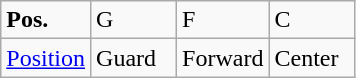<table class="wikitable">
<tr>
<td width="50"><strong>Pos.</strong></td>
<td width="50">G</td>
<td width="50">F</td>
<td width="50">C</td>
</tr>
<tr>
<td><a href='#'>Position</a></td>
<td>Guard</td>
<td>Forward</td>
<td>Center</td>
</tr>
</table>
